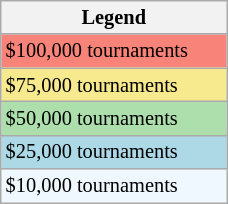<table class="wikitable" style="font-size:85%; width:12%;">
<tr>
<th>Legend</th>
</tr>
<tr style="background:#f88379;">
<td>$100,000 tournaments</td>
</tr>
<tr style="background:#f7e98e;">
<td>$75,000 tournaments</td>
</tr>
<tr style="background:#addfad;">
<td>$50,000 tournaments</td>
</tr>
<tr style="background:lightblue;">
<td>$25,000 tournaments</td>
</tr>
<tr style="background:#f0f8ff;">
<td>$10,000 tournaments</td>
</tr>
</table>
